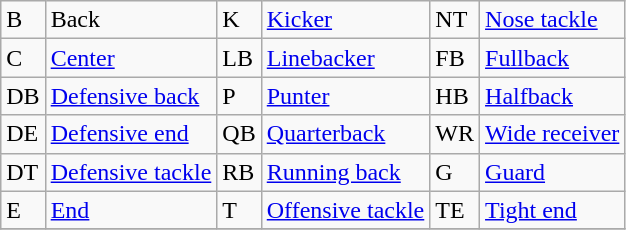<table class="wikitable">
<tr>
<td>B</td>
<td>Back</td>
<td>K</td>
<td><a href='#'>Kicker</a></td>
<td>NT</td>
<td><a href='#'>Nose tackle</a></td>
</tr>
<tr>
<td>C</td>
<td><a href='#'>Center</a></td>
<td>LB</td>
<td><a href='#'>Linebacker</a></td>
<td>FB</td>
<td><a href='#'>Fullback</a></td>
</tr>
<tr>
<td>DB</td>
<td><a href='#'>Defensive back</a></td>
<td>P</td>
<td><a href='#'>Punter</a></td>
<td>HB</td>
<td><a href='#'>Halfback</a></td>
</tr>
<tr>
<td>DE</td>
<td><a href='#'>Defensive end</a></td>
<td>QB</td>
<td><a href='#'>Quarterback</a></td>
<td>WR</td>
<td><a href='#'>Wide receiver</a></td>
</tr>
<tr>
<td>DT</td>
<td><a href='#'>Defensive tackle</a></td>
<td>RB</td>
<td><a href='#'>Running back</a></td>
<td>G</td>
<td><a href='#'>Guard</a></td>
</tr>
<tr>
<td>E</td>
<td><a href='#'>End</a></td>
<td>T</td>
<td><a href='#'>Offensive tackle</a></td>
<td>TE</td>
<td><a href='#'>Tight end</a></td>
</tr>
<tr>
</tr>
</table>
